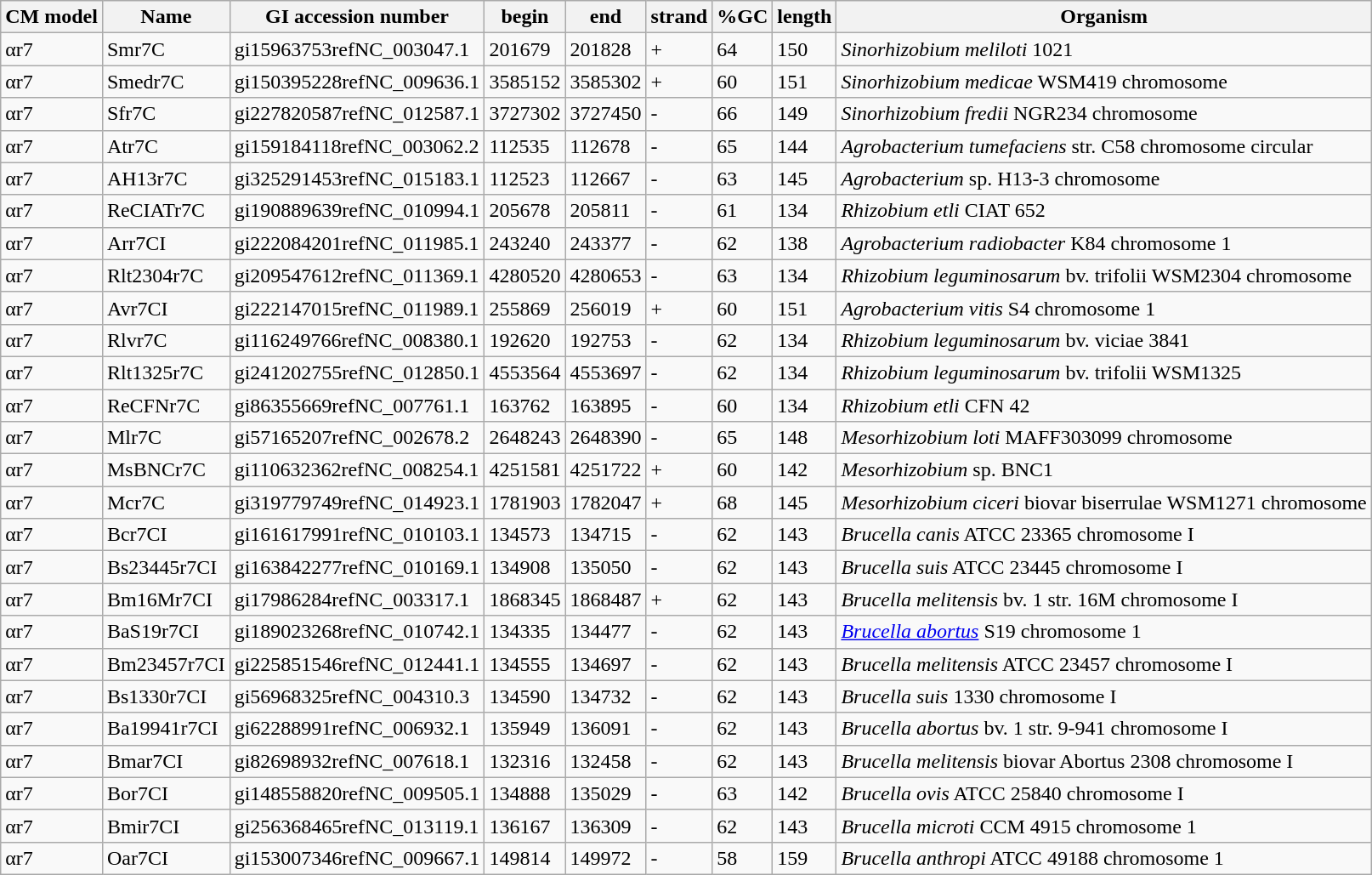<table class="wikitable" style="margin:1em auto; text-align:left;" border="1">
<tr>
<th>CM model</th>
<th>Name</th>
<th>GI accession number</th>
<th>begin</th>
<th>end</th>
<th>strand</th>
<th>%GC</th>
<th>length</th>
<th>Organism</th>
</tr>
<tr>
<td class=cellinside>αr7</td>
<td class=cellinside>Smr7C</td>
<td class=cellinside>gi15963753refNC_003047.1</td>
<td class=cellinside>201679</td>
<td class=cellinside>201828</td>
<td class=cellinside>+</td>
<td class=cellinside>64</td>
<td class=cellinside>150</td>
<td class=cellinside><em>Sinorhizobium meliloti</em> 1021</td>
</tr>
<tr>
<td class=cellinside>αr7</td>
<td class=cellinside>Smedr7C</td>
<td class=cellinside>gi150395228refNC_009636.1</td>
<td class=cellinside>3585152</td>
<td class=cellinside>3585302</td>
<td class=cellinside>+</td>
<td class=cellinside>60</td>
<td class=cellinside>151</td>
<td class=cellinside><em>Sinorhizobium medicae</em> WSM419 chromosome</td>
</tr>
<tr>
<td class=cellinside>αr7</td>
<td class=cellinside>Sfr7C</td>
<td class=cellinside>gi227820587refNC_012587.1</td>
<td class=cellinside>3727302</td>
<td class=cellinside>3727450</td>
<td class=cellinside>-</td>
<td class=cellinside>66</td>
<td class=cellinside>149</td>
<td class=cellinside><em>Sinorhizobium fredii</em> NGR234 chromosome</td>
</tr>
<tr>
<td class=cellinside>αr7</td>
<td class=cellinside>Atr7C</td>
<td class=cellinside>gi159184118refNC_003062.2</td>
<td class=cellinside>112535</td>
<td class=cellinside>112678</td>
<td class=cellinside>-</td>
<td class=cellinside>65</td>
<td class=cellinside>144</td>
<td class=cellinside><em>Agrobacterium tumefaciens</em> str. C58 chromosome circular</td>
</tr>
<tr>
<td class=cellinside>αr7</td>
<td class=cellinside>AH13r7C</td>
<td class=cellinside>gi325291453refNC_015183.1</td>
<td class=cellinside>112523</td>
<td class=cellinside>112667</td>
<td class=cellinside>-</td>
<td class=cellinside>63</td>
<td class=cellinside>145</td>
<td class=cellinside><em>Agrobacterium</em> sp. H13-3 chromosome</td>
</tr>
<tr>
<td class=cellinside>αr7</td>
<td class=cellinside>ReCIATr7C</td>
<td class=cellinside>gi190889639refNC_010994.1</td>
<td class=cellinside>205678</td>
<td class=cellinside>205811</td>
<td class=cellinside>-</td>
<td class=cellinside>61</td>
<td class=cellinside>134</td>
<td class=cellinside><em>Rhizobium etli</em> CIAT 652</td>
</tr>
<tr>
<td class=cellinside>αr7</td>
<td class=cellinside>Arr7CI</td>
<td class=cellinside>gi222084201refNC_011985.1</td>
<td class=cellinside>243240</td>
<td class=cellinside>243377</td>
<td class=cellinside>-</td>
<td class=cellinside>62</td>
<td class=cellinside>138</td>
<td class=cellinside><em>Agrobacterium radiobacter</em> K84 chromosome 1</td>
</tr>
<tr>
<td class=cellinside>αr7</td>
<td class=cellinside>Rlt2304r7C</td>
<td class=cellinside>gi209547612refNC_011369.1</td>
<td class=cellinside>4280520</td>
<td class=cellinside>4280653</td>
<td class=cellinside>-</td>
<td class=cellinside>63</td>
<td class=cellinside>134</td>
<td class=cellinside><em>Rhizobium leguminosarum</em> bv. trifolii WSM2304 chromosome</td>
</tr>
<tr>
<td class=cellinside>αr7</td>
<td class=cellinside>Avr7CI</td>
<td class=cellinside>gi222147015refNC_011989.1</td>
<td class=cellinside>255869</td>
<td class=cellinside>256019</td>
<td class=cellinside>+</td>
<td class=cellinside>60</td>
<td class=cellinside>151</td>
<td class=cellinside><em>Agrobacterium vitis</em> S4 chromosome 1</td>
</tr>
<tr>
<td class=cellinside>αr7</td>
<td class=cellinside>Rlvr7C</td>
<td class=cellinside>gi116249766refNC_008380.1</td>
<td class=cellinside>192620</td>
<td class=cellinside>192753</td>
<td class=cellinside>-</td>
<td class=cellinside>62</td>
<td class=cellinside>134</td>
<td class=cellinside><em>Rhizobium leguminosarum</em> bv. viciae 3841</td>
</tr>
<tr>
<td class=cellinside>αr7</td>
<td class=cellinside>Rlt1325r7C</td>
<td class=cellinside>gi241202755refNC_012850.1</td>
<td class=cellinside>4553564</td>
<td class=cellinside>4553697</td>
<td class=cellinside>-</td>
<td class=cellinside>62</td>
<td class=cellinside>134</td>
<td class=cellinside><em>Rhizobium leguminosarum</em> bv. trifolii WSM1325</td>
</tr>
<tr>
<td class=cellinside>αr7</td>
<td class=cellinside>ReCFNr7C</td>
<td class=cellinside>gi86355669refNC_007761.1</td>
<td class=cellinside>163762</td>
<td class=cellinside>163895</td>
<td class=cellinside>-</td>
<td class=cellinside>60</td>
<td class=cellinside>134</td>
<td class=cellinside><em>Rhizobium etli</em> CFN 42</td>
</tr>
<tr>
<td class=cellinside>αr7</td>
<td class=cellinside>Mlr7C</td>
<td class=cellinside>gi57165207refNC_002678.2</td>
<td class=cellinside>2648243</td>
<td class=cellinside>2648390</td>
<td class=cellinside>-</td>
<td class=cellinside>65</td>
<td class=cellinside>148</td>
<td class=cellinside><em>Mesorhizobium loti</em> MAFF303099 chromosome</td>
</tr>
<tr>
<td class=cellinside>αr7</td>
<td class=cellinside>MsBNCr7C</td>
<td class=cellinside>gi110632362refNC_008254.1</td>
<td class=cellinside>4251581</td>
<td class=cellinside>4251722</td>
<td class=cellinside>+</td>
<td class=cellinside>60</td>
<td class=cellinside>142</td>
<td class=cellinside><em>Mesorhizobium</em> sp. BNC1</td>
</tr>
<tr>
<td class=cellinside>αr7</td>
<td class=cellinside>Mcr7C</td>
<td class=cellinside>gi319779749refNC_014923.1</td>
<td class=cellinside>1781903</td>
<td class=cellinside>1782047</td>
<td class=cellinside>+</td>
<td class=cellinside>68</td>
<td class=cellinside>145</td>
<td class=cellinside><em>Mesorhizobium ciceri</em> biovar biserrulae WSM1271 chromosome</td>
</tr>
<tr>
<td class=cellinside>αr7</td>
<td class=cellinside>Bcr7CI</td>
<td class=cellinside>gi161617991refNC_010103.1</td>
<td class=cellinside>134573</td>
<td class=cellinside>134715</td>
<td class=cellinside>-</td>
<td class=cellinside>62</td>
<td class=cellinside>143</td>
<td class=cellinside><em>Brucella canis</em> ATCC 23365 chromosome I</td>
</tr>
<tr>
<td class=cellinside>αr7</td>
<td class=cellinside>Bs23445r7CI</td>
<td class=cellinside>gi163842277refNC_010169.1</td>
<td class=cellinside>134908</td>
<td class=cellinside>135050</td>
<td class=cellinside>-</td>
<td class=cellinside>62</td>
<td class=cellinside>143</td>
<td class=cellinside><em>Brucella suis</em> ATCC 23445 chromosome I</td>
</tr>
<tr>
<td class=cellinside>αr7</td>
<td class=cellinside>Bm16Mr7CI</td>
<td class=cellinside>gi17986284refNC_003317.1</td>
<td class=cellinside>1868345</td>
<td class=cellinside>1868487</td>
<td class=cellinside>+</td>
<td class=cellinside>62</td>
<td class=cellinside>143</td>
<td class=cellinside><em>Brucella melitensis</em> bv. 1 str. 16M chromosome I</td>
</tr>
<tr>
<td class=cellinside>αr7</td>
<td class=cellinside>BaS19r7CI</td>
<td class=cellinside>gi189023268refNC_010742.1</td>
<td class=cellinside>134335</td>
<td class=cellinside>134477</td>
<td class=cellinside>-</td>
<td class=cellinside>62</td>
<td class=cellinside>143</td>
<td class=cellinside><em><a href='#'>Brucella abortus</a></em> S19 chromosome 1</td>
</tr>
<tr>
<td class=cellinside>αr7</td>
<td class=cellinside>Bm23457r7CI</td>
<td class=cellinside>gi225851546refNC_012441.1</td>
<td class=cellinside>134555</td>
<td class=cellinside>134697</td>
<td class=cellinside>-</td>
<td class=cellinside>62</td>
<td class=cellinside>143</td>
<td class=cellinside><em>Brucella melitensis</em> ATCC 23457 chromosome I</td>
</tr>
<tr>
<td class=cellinside>αr7</td>
<td class=cellinside>Bs1330r7CI</td>
<td class=cellinside>gi56968325refNC_004310.3</td>
<td class=cellinside>134590</td>
<td class=cellinside>134732</td>
<td class=cellinside>-</td>
<td class=cellinside>62</td>
<td class=cellinside>143</td>
<td class=cellinside><em>Brucella suis</em> 1330 chromosome I</td>
</tr>
<tr>
<td class=cellinside>αr7</td>
<td class=cellinside>Ba19941r7CI</td>
<td class=cellinside>gi62288991refNC_006932.1</td>
<td class=cellinside>135949</td>
<td class=cellinside>136091</td>
<td class=cellinside>-</td>
<td class=cellinside>62</td>
<td class=cellinside>143</td>
<td class=cellinside><em>Brucella abortus</em> bv. 1 str. 9-941 chromosome I</td>
</tr>
<tr>
<td class=cellinside>αr7</td>
<td class=cellinside>Bmar7CI</td>
<td class=cellinside>gi82698932refNC_007618.1</td>
<td class=cellinside>132316</td>
<td class=cellinside>132458</td>
<td class=cellinside>-</td>
<td class=cellinside>62</td>
<td class=cellinside>143</td>
<td class=cellinside><em>Brucella melitensis</em> biovar Abortus 2308 chromosome I</td>
</tr>
<tr>
<td class=cellinside>αr7</td>
<td class=cellinside>Bor7CI</td>
<td class=cellinside>gi148558820refNC_009505.1</td>
<td class=cellinside>134888</td>
<td class=cellinside>135029</td>
<td class=cellinside>-</td>
<td class=cellinside>63</td>
<td class=cellinside>142</td>
<td class=cellinside><em>Brucella ovis</em> ATCC 25840 chromosome I</td>
</tr>
<tr>
<td class=cellinside>αr7</td>
<td class=cellinside>Bmir7CI</td>
<td class=cellinside>gi256368465refNC_013119.1</td>
<td class=cellinside>136167</td>
<td class=cellinside>136309</td>
<td class=cellinside>-</td>
<td class=cellinside>62</td>
<td class=cellinside>143</td>
<td class=cellinside><em>Brucella microti</em> CCM 4915 chromosome 1</td>
</tr>
<tr>
<td class=cellinside>αr7</td>
<td class=cellinside>Oar7CI</td>
<td class=cellinside>gi153007346refNC_009667.1</td>
<td class=cellinside>149814</td>
<td class=cellinside>149972</td>
<td class=cellinside>-</td>
<td class=cellinside>58</td>
<td class=cellinside>159</td>
<td class=cellinside><em>Brucella anthropi</em> ATCC 49188 chromosome 1</td>
</tr>
</table>
